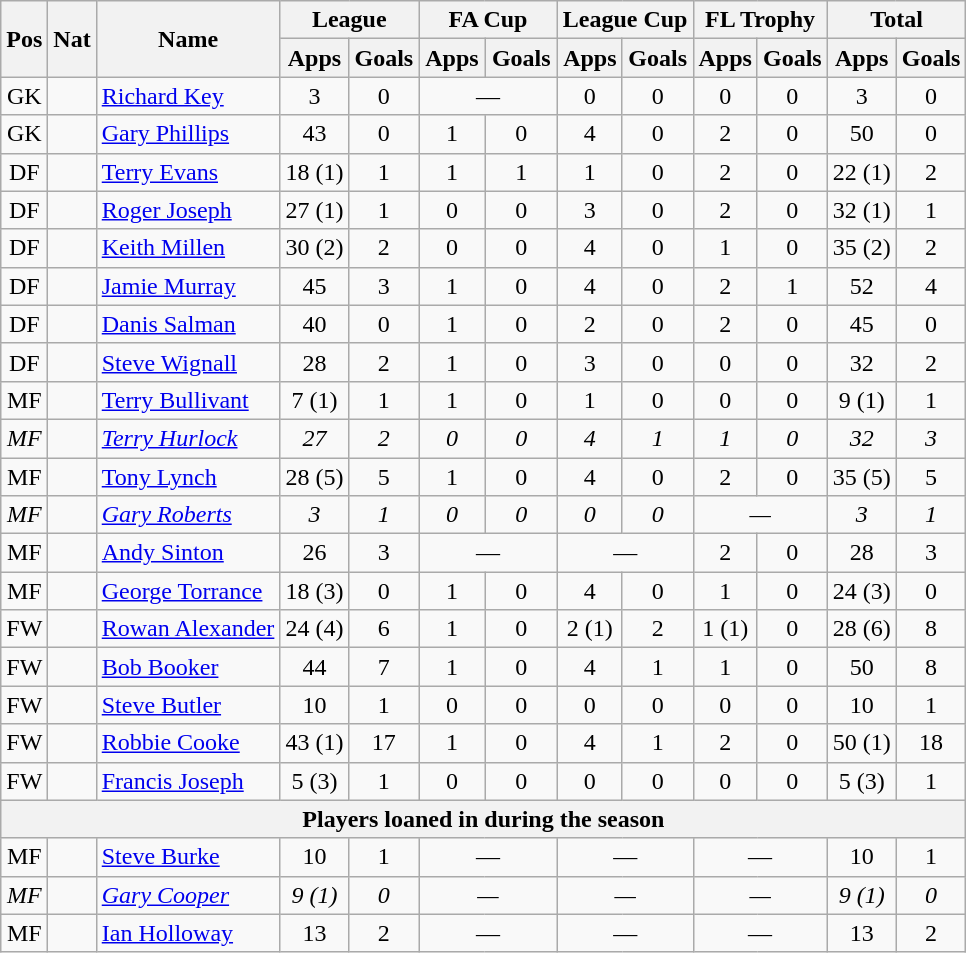<table class="wikitable" style="text-align:center">
<tr>
<th rowspan="2">Pos</th>
<th rowspan="2">Nat</th>
<th rowspan="2">Name</th>
<th colspan="2" style="width:85px;">League</th>
<th colspan="2" style="width:85px;">FA Cup</th>
<th colspan="2">League Cup</th>
<th colspan="2">FL Trophy</th>
<th colspan="2" style="width:85px;">Total</th>
</tr>
<tr>
<th>Apps</th>
<th>Goals</th>
<th>Apps</th>
<th>Goals</th>
<th>Apps</th>
<th>Goals</th>
<th>Apps</th>
<th>Goals</th>
<th>Apps</th>
<th>Goals</th>
</tr>
<tr>
<td>GK</td>
<td></td>
<td style="text-align:left;"><a href='#'>Richard Key</a></td>
<td>3</td>
<td>0</td>
<td colspan="2">—</td>
<td>0</td>
<td>0</td>
<td>0</td>
<td>0</td>
<td>3</td>
<td>0</td>
</tr>
<tr>
<td>GK</td>
<td></td>
<td style="text-align:left;"><a href='#'>Gary Phillips</a></td>
<td>43</td>
<td>0</td>
<td>1</td>
<td>0</td>
<td>4</td>
<td>0</td>
<td>2</td>
<td>0</td>
<td>50</td>
<td>0</td>
</tr>
<tr>
<td>DF</td>
<td></td>
<td style="text-align:left;"><a href='#'>Terry Evans</a></td>
<td>18 (1)</td>
<td>1</td>
<td>1</td>
<td>1</td>
<td>1</td>
<td>0</td>
<td>2</td>
<td>0</td>
<td>22 (1)</td>
<td>2</td>
</tr>
<tr>
<td>DF</td>
<td></td>
<td style="text-align:left;"><a href='#'>Roger Joseph</a></td>
<td>27 (1)</td>
<td>1</td>
<td>0</td>
<td>0</td>
<td>3</td>
<td>0</td>
<td>2</td>
<td>0</td>
<td>32 (1)</td>
<td>1</td>
</tr>
<tr>
<td>DF</td>
<td></td>
<td style="text-align:left;"><a href='#'>Keith Millen</a></td>
<td>30 (2)</td>
<td>2</td>
<td>0</td>
<td>0</td>
<td>4</td>
<td>0</td>
<td>1</td>
<td>0</td>
<td>35 (2)</td>
<td>2</td>
</tr>
<tr>
<td>DF</td>
<td></td>
<td style="text-align:left;"><a href='#'>Jamie Murray</a></td>
<td>45</td>
<td>3</td>
<td>1</td>
<td>0</td>
<td>4</td>
<td>0</td>
<td>2</td>
<td>1</td>
<td>52</td>
<td>4</td>
</tr>
<tr>
<td>DF</td>
<td></td>
<td style="text-align:left;"><a href='#'>Danis Salman</a></td>
<td>40</td>
<td>0</td>
<td>1</td>
<td>0</td>
<td>2</td>
<td>0</td>
<td>2</td>
<td>0</td>
<td>45</td>
<td>0</td>
</tr>
<tr>
<td>DF</td>
<td></td>
<td style="text-align:left;"><a href='#'>Steve Wignall</a></td>
<td>28</td>
<td>2</td>
<td>1</td>
<td>0</td>
<td>3</td>
<td>0</td>
<td>0</td>
<td>0</td>
<td>32</td>
<td>2</td>
</tr>
<tr>
<td>MF</td>
<td></td>
<td style="text-align:left;"><a href='#'>Terry Bullivant</a></td>
<td>7 (1)</td>
<td>1</td>
<td>1</td>
<td>0</td>
<td>1</td>
<td>0</td>
<td>0</td>
<td>0</td>
<td>9 (1)</td>
<td>1</td>
</tr>
<tr>
<td><em>MF</em></td>
<td><em></em></td>
<td style="text-align:left;"><em><a href='#'>Terry Hurlock</a></em></td>
<td><em>27</em></td>
<td><em>2</em></td>
<td><em>0</em></td>
<td><em>0</em></td>
<td><em>4</em></td>
<td><em>1</em></td>
<td><em>1</em></td>
<td><em>0</em></td>
<td><em>32</em></td>
<td><em>3</em></td>
</tr>
<tr>
<td>MF</td>
<td></td>
<td style="text-align:left;"><a href='#'>Tony Lynch</a></td>
<td>28 (5)</td>
<td>5</td>
<td>1</td>
<td>0</td>
<td>4</td>
<td>0</td>
<td>2</td>
<td>0</td>
<td>35 (5)</td>
<td>5</td>
</tr>
<tr>
<td><em>MF</em></td>
<td><em></em></td>
<td style="text-align:left;"><a href='#'><em>Gary Roberts</em></a></td>
<td><em>3</em></td>
<td><em>1</em></td>
<td><em>0</em></td>
<td><em>0</em></td>
<td><em>0</em></td>
<td><em>0</em></td>
<td colspan="2"><em>—</em></td>
<td><em>3</em></td>
<td><em>1</em></td>
</tr>
<tr>
<td>MF</td>
<td></td>
<td style="text-align:left;"><a href='#'>Andy Sinton</a></td>
<td>26</td>
<td>3</td>
<td colspan="2">—</td>
<td colspan="2">—</td>
<td>2</td>
<td>0</td>
<td>28</td>
<td>3</td>
</tr>
<tr>
<td>MF</td>
<td></td>
<td style="text-align:left;"><a href='#'>George Torrance</a></td>
<td>18 (3)</td>
<td>0</td>
<td>1</td>
<td>0</td>
<td>4</td>
<td>0</td>
<td>1</td>
<td>0</td>
<td>24 (3)</td>
<td>0</td>
</tr>
<tr>
<td>FW</td>
<td></td>
<td style="text-align:left;"><a href='#'>Rowan Alexander</a></td>
<td>24 (4)</td>
<td>6</td>
<td>1</td>
<td>0</td>
<td>2 (1)</td>
<td>2</td>
<td>1 (1)</td>
<td>0</td>
<td>28 (6)</td>
<td>8</td>
</tr>
<tr>
<td>FW</td>
<td></td>
<td style="text-align:left;"><a href='#'>Bob Booker</a></td>
<td>44</td>
<td>7</td>
<td>1</td>
<td>0</td>
<td>4</td>
<td>1</td>
<td>1</td>
<td>0</td>
<td>50</td>
<td>8</td>
</tr>
<tr>
<td>FW</td>
<td></td>
<td style="text-align:left;"><a href='#'>Steve Butler</a></td>
<td>10</td>
<td>1</td>
<td>0</td>
<td>0</td>
<td>0</td>
<td>0</td>
<td>0</td>
<td>0</td>
<td>10</td>
<td>1</td>
</tr>
<tr>
<td>FW</td>
<td></td>
<td style="text-align:left;"><a href='#'>Robbie Cooke</a></td>
<td>43 (1)</td>
<td>17</td>
<td>1</td>
<td>0</td>
<td>4</td>
<td>1</td>
<td>2</td>
<td>0</td>
<td>50 (1)</td>
<td>18</td>
</tr>
<tr>
<td>FW</td>
<td></td>
<td style="text-align:left;"><a href='#'>Francis Joseph</a></td>
<td>5 (3)</td>
<td>1</td>
<td>0</td>
<td>0</td>
<td>0</td>
<td>0</td>
<td>0</td>
<td>0</td>
<td>5 (3)</td>
<td>1</td>
</tr>
<tr>
<th colspan="13">Players loaned in during the season</th>
</tr>
<tr>
<td>MF</td>
<td></td>
<td style="text-align:left;"><a href='#'>Steve Burke</a></td>
<td>10</td>
<td>1</td>
<td colspan="2">—</td>
<td colspan="2">—</td>
<td colspan="2">—</td>
<td>10</td>
<td>1</td>
</tr>
<tr>
<td><em>MF</em></td>
<td><em></em></td>
<td style="text-align:left;"><a href='#'><em>Gary Cooper</em></a></td>
<td><em>9 (1)</em></td>
<td><em>0</em></td>
<td colspan="2"><em>—</em></td>
<td colspan="2"><em>—</em></td>
<td colspan="2"><em>—</em></td>
<td><em>9 (1)</em></td>
<td><em>0</em></td>
</tr>
<tr>
<td>MF</td>
<td></td>
<td style="text-align:left;"><a href='#'>Ian Holloway</a></td>
<td>13</td>
<td>2</td>
<td colspan="2">—</td>
<td colspan="2">—</td>
<td colspan="2">—</td>
<td>13</td>
<td>2</td>
</tr>
</table>
